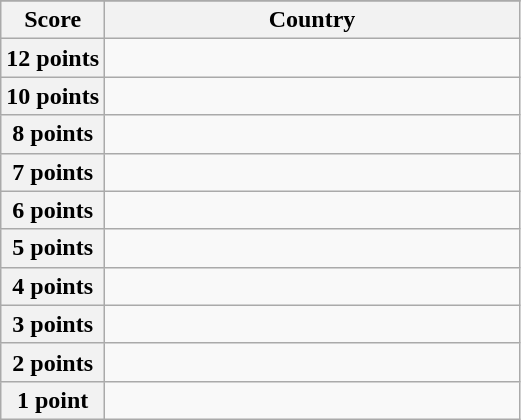<table class="wikitable">
<tr>
</tr>
<tr>
<th scope="col" width="20%">Score</th>
<th scope="col">Country</th>
</tr>
<tr>
<th scope="row">12 points</th>
<td></td>
</tr>
<tr>
<th scope="row">10 points</th>
<td></td>
</tr>
<tr>
<th scope="row">8 points</th>
<td></td>
</tr>
<tr>
<th scope="row">7 points</th>
<td></td>
</tr>
<tr>
<th scope="row">6 points</th>
<td></td>
</tr>
<tr>
<th scope="row">5 points</th>
<td></td>
</tr>
<tr>
<th scope="row">4 points</th>
<td></td>
</tr>
<tr>
<th scope="row">3 points</th>
<td></td>
</tr>
<tr>
<th scope="row">2 points</th>
<td></td>
</tr>
<tr>
<th scope="row">1 point</th>
<td></td>
</tr>
</table>
